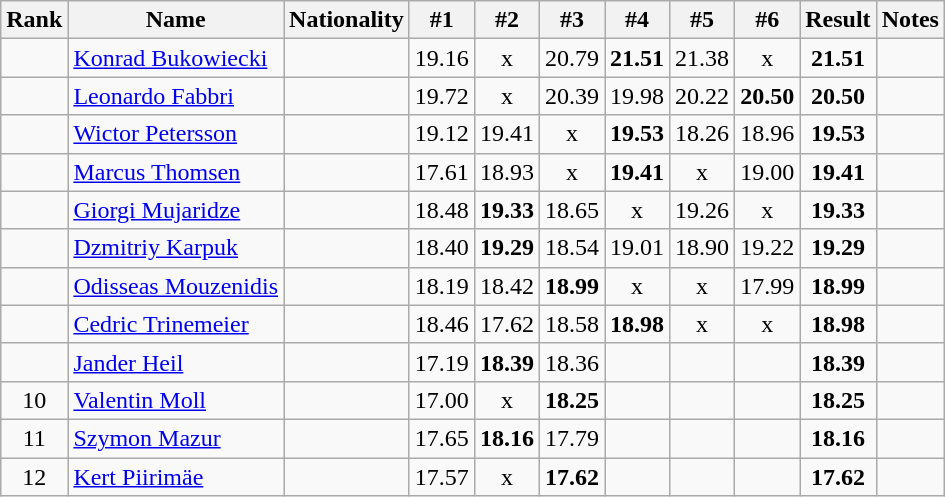<table class="wikitable sortable" style="text-align:center">
<tr>
<th>Rank</th>
<th>Name</th>
<th>Nationality</th>
<th>#1</th>
<th>#2</th>
<th>#3</th>
<th>#4</th>
<th>#5</th>
<th>#6</th>
<th>Result</th>
<th>Notes</th>
</tr>
<tr>
<td></td>
<td align=left><a href='#'>Konrad Bukowiecki</a></td>
<td align=left></td>
<td>19.16</td>
<td>x</td>
<td>20.79</td>
<td><strong>21.51</strong></td>
<td>21.38</td>
<td>x</td>
<td><strong>21.51</strong></td>
<td></td>
</tr>
<tr>
<td></td>
<td align=left><a href='#'>Leonardo Fabbri</a></td>
<td align=left></td>
<td>19.72</td>
<td>x</td>
<td>20.39</td>
<td>19.98</td>
<td>20.22</td>
<td><strong>20.50</strong></td>
<td><strong>20.50</strong></td>
<td></td>
</tr>
<tr>
<td></td>
<td align=left><a href='#'>Wictor Petersson</a></td>
<td align=left></td>
<td>19.12</td>
<td>19.41</td>
<td>x</td>
<td><strong>19.53</strong></td>
<td>18.26</td>
<td>18.96</td>
<td><strong>19.53</strong></td>
<td></td>
</tr>
<tr>
<td></td>
<td align=left><a href='#'>Marcus Thomsen</a></td>
<td align=left></td>
<td>17.61</td>
<td>18.93</td>
<td>x</td>
<td><strong>19.41</strong></td>
<td>x</td>
<td>19.00</td>
<td><strong>19.41</strong></td>
<td></td>
</tr>
<tr>
<td></td>
<td align=left><a href='#'>Giorgi Mujaridze</a></td>
<td align=left></td>
<td>18.48</td>
<td><strong>19.33</strong></td>
<td>18.65</td>
<td>x</td>
<td>19.26</td>
<td>x</td>
<td><strong>19.33</strong></td>
<td></td>
</tr>
<tr>
<td></td>
<td align=left><a href='#'>Dzmitriy Karpuk</a></td>
<td align=left></td>
<td>18.40</td>
<td><strong>19.29</strong></td>
<td>18.54</td>
<td>19.01</td>
<td>18.90</td>
<td>19.22</td>
<td><strong>19.29</strong></td>
<td></td>
</tr>
<tr>
<td></td>
<td align=left><a href='#'>Odisseas Mouzenidis</a></td>
<td align=left></td>
<td>18.19</td>
<td>18.42</td>
<td><strong>18.99</strong></td>
<td>x</td>
<td>x</td>
<td>17.99</td>
<td><strong>18.99</strong></td>
<td></td>
</tr>
<tr>
<td></td>
<td align=left><a href='#'>Cedric Trinemeier</a></td>
<td align=left></td>
<td>18.46</td>
<td>17.62</td>
<td>18.58</td>
<td><strong>18.98</strong></td>
<td>x</td>
<td>x</td>
<td><strong>18.98</strong></td>
<td></td>
</tr>
<tr>
<td></td>
<td align=left><a href='#'>Jander Heil</a></td>
<td align=left></td>
<td>17.19</td>
<td><strong>18.39</strong></td>
<td>18.36</td>
<td></td>
<td></td>
<td></td>
<td><strong>18.39</strong></td>
<td></td>
</tr>
<tr>
<td>10</td>
<td align=left><a href='#'>Valentin Moll</a></td>
<td align=left></td>
<td>17.00</td>
<td>x</td>
<td><strong>18.25</strong></td>
<td></td>
<td></td>
<td></td>
<td><strong>18.25</strong></td>
<td></td>
</tr>
<tr>
<td>11</td>
<td align=left><a href='#'>Szymon Mazur</a></td>
<td align=left></td>
<td>17.65</td>
<td><strong>18.16</strong></td>
<td>17.79</td>
<td></td>
<td></td>
<td></td>
<td><strong>18.16</strong></td>
<td></td>
</tr>
<tr>
<td>12</td>
<td align=left><a href='#'>Kert Piirimäe</a></td>
<td align=left></td>
<td>17.57</td>
<td>x</td>
<td><strong>17.62</strong></td>
<td></td>
<td></td>
<td></td>
<td><strong>17.62</strong></td>
<td></td>
</tr>
</table>
